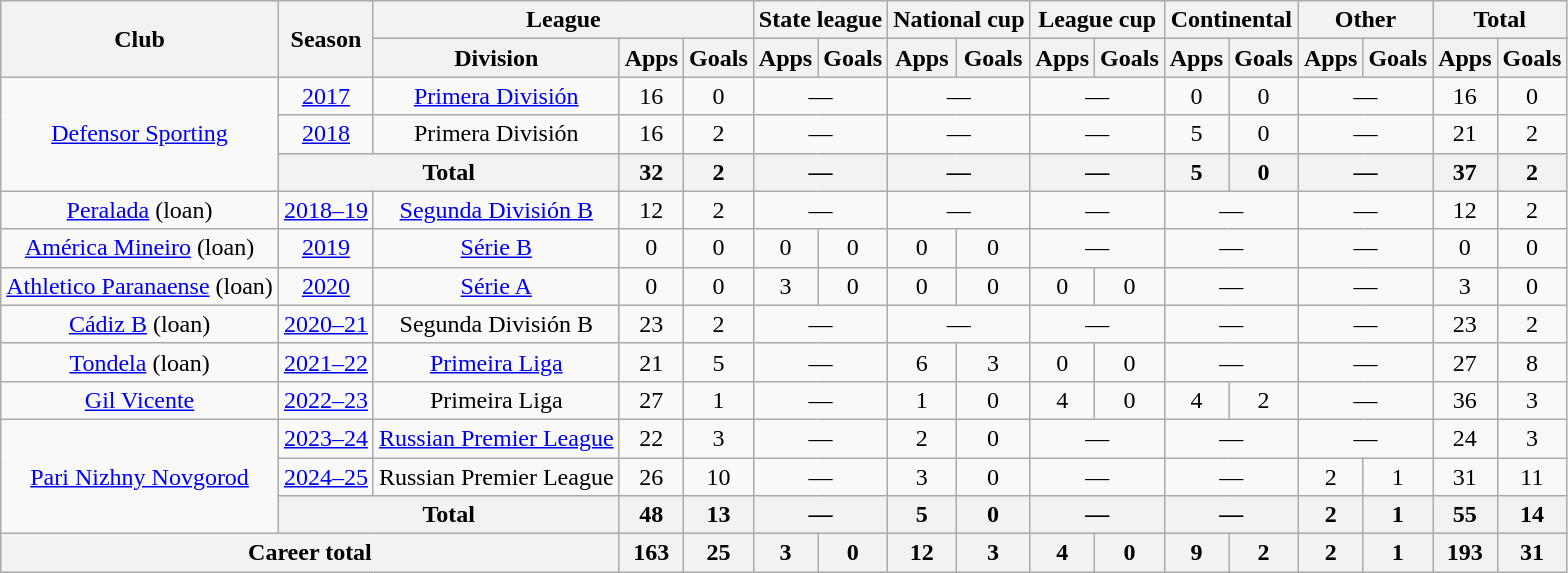<table class="wikitable" style="text-align: center;">
<tr>
<th rowspan="2">Club</th>
<th rowspan="2">Season</th>
<th colspan="3">League</th>
<th colspan="2">State league</th>
<th colspan="2">National cup</th>
<th colspan="2">League cup</th>
<th colspan="2">Continental</th>
<th colspan="2">Other</th>
<th colspan="2">Total</th>
</tr>
<tr>
<th>Division</th>
<th>Apps</th>
<th>Goals</th>
<th>Apps</th>
<th>Goals</th>
<th>Apps</th>
<th>Goals</th>
<th>Apps</th>
<th>Goals</th>
<th>Apps</th>
<th>Goals</th>
<th>Apps</th>
<th>Goals</th>
<th>Apps</th>
<th>Goals</th>
</tr>
<tr>
<td rowspan="3" valign="center"><a href='#'>Defensor Sporting</a></td>
<td><a href='#'>2017</a></td>
<td><a href='#'>Primera División</a></td>
<td>16</td>
<td>0</td>
<td colspan="2">—</td>
<td colspan="2">—</td>
<td colspan="2">—</td>
<td>0</td>
<td>0</td>
<td colspan="2">—</td>
<td>16</td>
<td>0</td>
</tr>
<tr>
<td><a href='#'>2018</a></td>
<td>Primera División</td>
<td>16</td>
<td>2</td>
<td colspan="2">—</td>
<td colspan="2">—</td>
<td colspan="2">—</td>
<td>5</td>
<td>0</td>
<td colspan="2">—</td>
<td>21</td>
<td>2</td>
</tr>
<tr>
<th colspan="2">Total</th>
<th>32</th>
<th>2</th>
<th colspan="2">—</th>
<th colspan="2">—</th>
<th colspan="2">—</th>
<th>5</th>
<th>0</th>
<th colspan="2">—</th>
<th>37</th>
<th>2</th>
</tr>
<tr>
<td valign="center"><a href='#'>Peralada</a> (loan)</td>
<td><a href='#'>2018–19</a></td>
<td><a href='#'>Segunda División B</a></td>
<td>12</td>
<td>2</td>
<td colspan="2">—</td>
<td colspan="2">—</td>
<td colspan="2">—</td>
<td colspan="2">—</td>
<td colspan="2">—</td>
<td>12</td>
<td>2</td>
</tr>
<tr>
<td valign="center"><a href='#'>América Mineiro</a> (loan)</td>
<td><a href='#'>2019</a></td>
<td><a href='#'>Série B</a></td>
<td>0</td>
<td>0</td>
<td>0</td>
<td>0</td>
<td>0</td>
<td>0</td>
<td colspan="2">—</td>
<td colspan="2">—</td>
<td colspan="2">—</td>
<td>0</td>
<td>0</td>
</tr>
<tr>
<td valign="center"><a href='#'>Athletico Paranaense</a> (loan)</td>
<td><a href='#'>2020</a></td>
<td><a href='#'>Série A</a></td>
<td>0</td>
<td>0</td>
<td>3</td>
<td>0</td>
<td>0</td>
<td>0</td>
<td>0</td>
<td>0</td>
<td colspan="2">—</td>
<td colspan="2">—</td>
<td>3</td>
<td>0</td>
</tr>
<tr>
<td><a href='#'>Cádiz B</a> (loan)</td>
<td><a href='#'>2020–21</a></td>
<td>Segunda División B</td>
<td>23</td>
<td>2</td>
<td colspan="2">—</td>
<td colspan="2">—</td>
<td colspan="2">—</td>
<td colspan="2">—</td>
<td colspan="2">—</td>
<td>23</td>
<td>2</td>
</tr>
<tr>
<td><a href='#'>Tondela</a> (loan)</td>
<td><a href='#'>2021–22</a></td>
<td><a href='#'>Primeira Liga</a></td>
<td>21</td>
<td>5</td>
<td colspan="2">—</td>
<td>6</td>
<td>3</td>
<td>0</td>
<td>0</td>
<td colspan="2">—</td>
<td colspan="2">—</td>
<td>27</td>
<td>8</td>
</tr>
<tr>
<td><a href='#'>Gil Vicente</a></td>
<td><a href='#'>2022–23</a></td>
<td>Primeira Liga</td>
<td>27</td>
<td>1</td>
<td colspan="2">—</td>
<td>1</td>
<td>0</td>
<td>4</td>
<td>0</td>
<td>4</td>
<td>2</td>
<td colspan="2">—</td>
<td>36</td>
<td>3</td>
</tr>
<tr>
<td rowspan="3"><a href='#'>Pari Nizhny Novgorod</a></td>
<td><a href='#'>2023–24</a></td>
<td><a href='#'>Russian Premier League</a></td>
<td>22</td>
<td>3</td>
<td colspan="2">—</td>
<td>2</td>
<td>0</td>
<td colspan="2">—</td>
<td colspan="2">—</td>
<td colspan="2">—</td>
<td>24</td>
<td>3</td>
</tr>
<tr>
<td><a href='#'>2024–25</a></td>
<td>Russian Premier League</td>
<td>26</td>
<td>10</td>
<td colspan="2">—</td>
<td>3</td>
<td>0</td>
<td colspan="2">—</td>
<td colspan="2">—</td>
<td>2</td>
<td>1</td>
<td>31</td>
<td>11</td>
</tr>
<tr>
<th colspan="2">Total</th>
<th>48</th>
<th>13</th>
<th colspan="2">—</th>
<th>5</th>
<th>0</th>
<th colspan="2">—</th>
<th colspan="2">—</th>
<th>2</th>
<th>1</th>
<th>55</th>
<th>14</th>
</tr>
<tr>
<th colspan="3">Career total</th>
<th>163</th>
<th>25</th>
<th>3</th>
<th>0</th>
<th>12</th>
<th>3</th>
<th>4</th>
<th>0</th>
<th>9</th>
<th>2</th>
<th>2</th>
<th>1</th>
<th>193</th>
<th>31</th>
</tr>
</table>
